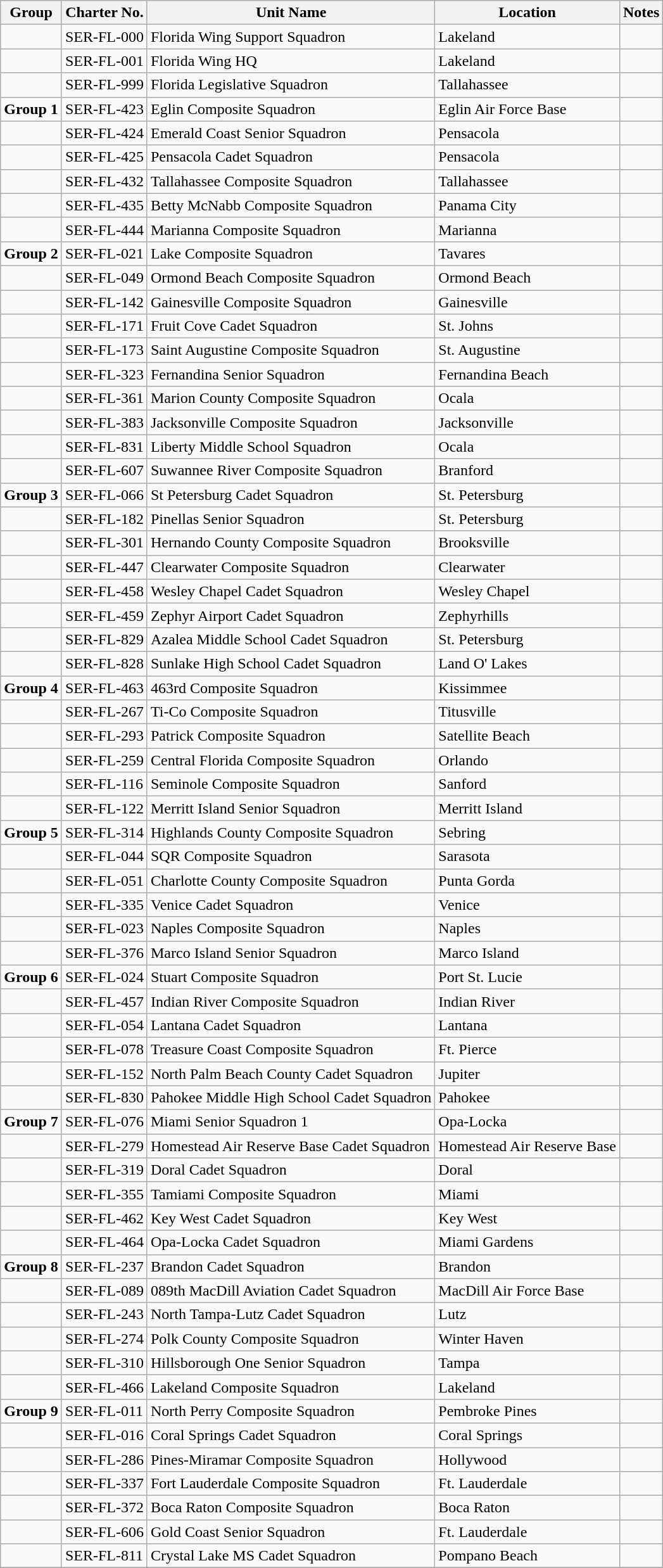<table class="wikitable">
<tr>
<th>Group</th>
<th>Charter No. </th>
<th>Unit Name</th>
<th>Location</th>
<th>Notes</th>
</tr>
<tr>
<td></td>
<td>SER-FL-000</td>
<td>Florida Wing Support Squadron</td>
<td>Lakeland</td>
<td></td>
</tr>
<tr>
<td></td>
<td>SER-FL-001</td>
<td>Florida Wing HQ</td>
<td>Lakeland</td>
<td></td>
</tr>
<tr>
<td></td>
<td>SER-FL-999</td>
<td>Florida Legislative Squadron</td>
<td>Tallahassee</td>
<td></td>
</tr>
<tr>
<td><strong>Group 1</strong></td>
<td>SER-FL-423</td>
<td>Eglin Composite Squadron</td>
<td>Eglin Air Force Base</td>
<td></td>
</tr>
<tr>
<td></td>
<td>SER-FL-424</td>
<td>Emerald Coast Senior Squadron</td>
<td>Pensacola</td>
<td></td>
</tr>
<tr>
<td></td>
<td>SER-FL-425</td>
<td>Pensacola Cadet Squadron</td>
<td>Pensacola</td>
<td></td>
</tr>
<tr>
<td></td>
<td>SER-FL-432</td>
<td>Tallahassee Composite Squadron</td>
<td>Tallahassee</td>
<td></td>
</tr>
<tr>
<td></td>
<td>SER-FL-435</td>
<td>Betty McNabb Composite Squadron</td>
<td>Panama City</td>
<td></td>
</tr>
<tr>
<td></td>
<td>SER-FL-444</td>
<td>Marianna Composite Squadron</td>
<td>Marianna</td>
<td></td>
</tr>
<tr>
<td><strong>Group 2</strong></td>
<td>SER-FL-021</td>
<td>Lake Composite Squadron</td>
<td>Tavares</td>
<td></td>
</tr>
<tr>
<td></td>
<td>SER-FL-049</td>
<td>Ormond Beach Composite Squadron</td>
<td>Ormond Beach</td>
<td></td>
</tr>
<tr>
<td></td>
<td>SER-FL-142</td>
<td>Gainesville Composite Squadron</td>
<td>Gainesville</td>
<td></td>
</tr>
<tr>
<td></td>
<td>SER-FL-171</td>
<td>Fruit Cove Cadet Squadron</td>
<td>St. Johns</td>
<td></td>
</tr>
<tr>
<td></td>
<td>SER-FL-173</td>
<td>Saint Augustine Composite Squadron</td>
<td>St. Augustine</td>
<td></td>
</tr>
<tr>
<td></td>
<td>SER-FL-323</td>
<td>Fernandina Senior Squadron</td>
<td>Fernandina Beach</td>
<td></td>
</tr>
<tr>
<td></td>
<td>SER-FL-361</td>
<td>Marion County Composite Squadron</td>
<td>Ocala</td>
<td></td>
</tr>
<tr>
<td></td>
<td>SER-FL-383</td>
<td>Jacksonville Composite Squadron</td>
<td>Jacksonville</td>
<td></td>
</tr>
<tr>
<td></td>
<td>SER-FL-831</td>
<td>Liberty Middle School Squadron</td>
<td>Ocala</td>
<td></td>
</tr>
<tr>
<td></td>
<td>SER-FL-607</td>
<td>Suwannee River Composite Squadron</td>
<td>Branford</td>
<td></td>
</tr>
<tr>
<td><strong>Group 3</strong></td>
<td>SER-FL-066</td>
<td>St Petersburg Cadet Squadron</td>
<td>St. Petersburg</td>
<td></td>
</tr>
<tr>
<td></td>
<td>SER-FL-182</td>
<td>Pinellas Senior Squadron</td>
<td>St. Petersburg</td>
<td></td>
</tr>
<tr>
<td></td>
<td>SER-FL-301</td>
<td>Hernando County Composite Squadron</td>
<td>Brooksville</td>
<td></td>
</tr>
<tr>
<td></td>
<td>SER-FL-447</td>
<td>Clearwater Composite Squadron</td>
<td>Clearwater</td>
<td></td>
</tr>
<tr>
<td></td>
<td>SER-FL-458</td>
<td>Wesley Chapel Cadet Squadron</td>
<td>Wesley Chapel</td>
<td></td>
</tr>
<tr>
<td></td>
<td>SER-FL-459</td>
<td>Zephyr Airport Cadet Squadron</td>
<td>Zephyrhills</td>
<td></td>
</tr>
<tr>
<td></td>
<td>SER-FL-829</td>
<td>Azalea Middle School Cadet Squadron</td>
<td>St. Petersburg</td>
<td></td>
</tr>
<tr>
<td></td>
<td>SER-FL-828</td>
<td>Sunlake High School Cadet Squadron</td>
<td>Land O' Lakes</td>
<td></td>
</tr>
<tr>
<td><strong>Group 4</strong></td>
<td>SER-FL-463</td>
<td>463rd Composite Squadron</td>
<td>Kissimmee</td>
<td></td>
</tr>
<tr>
<td></td>
<td>SER-FL-267</td>
<td>Ti-Co Composite Squadron</td>
<td>Titusville</td>
<td></td>
</tr>
<tr>
<td></td>
<td>SER-FL-293</td>
<td>Patrick Composite Squadron</td>
<td>Satellite Beach</td>
<td></td>
</tr>
<tr>
<td></td>
<td>SER-FL-259</td>
<td>Central Florida Composite Squadron</td>
<td>Orlando</td>
<td></td>
</tr>
<tr>
<td></td>
<td>SER-FL-116</td>
<td>Seminole Composite Squadron</td>
<td>Sanford</td>
<td></td>
</tr>
<tr>
<td></td>
<td>SER-FL-122</td>
<td>Merritt Island Senior Squadron</td>
<td>Merritt Island</td>
<td></td>
</tr>
<tr>
<td><strong>Group 5</strong></td>
<td>SER-FL-314</td>
<td>Highlands County Composite Squadron</td>
<td>Sebring</td>
<td></td>
</tr>
<tr>
<td></td>
<td>SER-FL-044</td>
<td>SQR Composite Squadron</td>
<td>Sarasota</td>
<td></td>
</tr>
<tr>
<td></td>
<td>SER-FL-051</td>
<td>Charlotte County Composite Squadron</td>
<td>Punta Gorda</td>
<td></td>
</tr>
<tr>
<td></td>
<td>SER-FL-335</td>
<td>Venice Cadet Squadron</td>
<td>Venice</td>
<td></td>
</tr>
<tr>
<td></td>
<td>SER-FL-023</td>
<td>Naples Composite Squadron</td>
<td>Naples</td>
<td></td>
</tr>
<tr>
<td></td>
<td>SER-FL-376</td>
<td>Marco Island Senior Squadron</td>
<td>Marco Island</td>
<td></td>
</tr>
<tr>
<td><strong>Group 6</strong></td>
<td>SER-FL-024</td>
<td>Stuart Composite Squadron</td>
<td>Port St. Lucie</td>
<td></td>
</tr>
<tr>
<td></td>
<td>SER-FL-457</td>
<td>Indian River Composite Squadron</td>
<td>Indian River</td>
<td></td>
</tr>
<tr>
<td></td>
<td>SER-FL-054</td>
<td>Lantana Cadet Squadron</td>
<td>Lantana</td>
<td></td>
</tr>
<tr>
<td></td>
<td>SER-FL-078</td>
<td>Treasure Coast Composite Squadron</td>
<td>Ft. Pierce</td>
<td></td>
</tr>
<tr>
<td></td>
<td>SER-FL-152</td>
<td>North Palm Beach County Cadet Squadron</td>
<td>Jupiter</td>
<td></td>
</tr>
<tr>
<td></td>
<td>SER-FL-830</td>
<td>Pahokee Middle High School Cadet Squadron</td>
<td>Pahokee</td>
<td></td>
</tr>
<tr>
<td><strong>Group 7</strong></td>
<td>SER-FL-076</td>
<td>Miami Senior Squadron 1</td>
<td>Opa-Locka</td>
<td></td>
</tr>
<tr>
<td></td>
<td>SER-FL-279</td>
<td>Homestead Air Reserve Base Cadet Squadron</td>
<td>Homestead Air Reserve Base</td>
<td></td>
</tr>
<tr>
<td></td>
<td>SER-FL-319</td>
<td>Doral Cadet Squadron</td>
<td>Doral</td>
<td></td>
</tr>
<tr>
<td></td>
<td>SER-FL-355</td>
<td>Tamiami Composite Squadron</td>
<td>Miami</td>
<td></td>
</tr>
<tr>
<td></td>
<td>SER-FL-462</td>
<td>Key West Cadet Squadron</td>
<td>Key West</td>
<td></td>
</tr>
<tr>
<td></td>
<td>SER-FL-464</td>
<td>Opa-Locka Cadet Squadron</td>
<td>Miami Gardens</td>
<td></td>
</tr>
<tr>
<td><strong>Group 8</strong></td>
<td>SER-FL-237</td>
<td>Brandon Cadet Squadron</td>
<td>Brandon</td>
<td></td>
</tr>
<tr>
<td></td>
<td>SER-FL-089</td>
<td>089th MacDill Aviation Cadet Squadron</td>
<td>MacDill Air Force Base</td>
<td></td>
</tr>
<tr>
<td></td>
<td>SER-FL-243</td>
<td>North Tampa-Lutz Cadet Squadron</td>
<td>Lutz</td>
<td></td>
</tr>
<tr>
<td></td>
<td>SER-FL-274</td>
<td>Polk County Composite Squadron</td>
<td>Winter Haven</td>
<td></td>
</tr>
<tr>
<td></td>
<td>SER-FL-310</td>
<td>Hillsborough One Senior Squadron</td>
<td>Tampa</td>
<td></td>
</tr>
<tr>
<td></td>
<td>SER-FL-466</td>
<td>Lakeland Composite Squadron</td>
<td>Lakeland</td>
<td></td>
</tr>
<tr>
<td><strong>Group 9</strong></td>
<td>SER-FL-011</td>
<td>North Perry Composite Squadron</td>
<td>Pembroke Pines</td>
<td></td>
</tr>
<tr>
<td></td>
<td>SER-FL-016</td>
<td>Coral Springs Cadet Squadron</td>
<td>Coral Springs</td>
<td></td>
</tr>
<tr>
<td></td>
<td>SER-FL-286</td>
<td>Pines-Miramar Composite Squadron</td>
<td>Hollywood</td>
<td></td>
</tr>
<tr>
<td></td>
<td>SER-FL-337</td>
<td>Fort Lauderdale Composite Squadron</td>
<td>Ft. Lauderdale</td>
<td></td>
</tr>
<tr>
<td></td>
<td>SER-FL-372</td>
<td>Boca Raton Composite Squadron</td>
<td>Boca Raton</td>
<td></td>
</tr>
<tr>
<td></td>
<td>SER-FL-606</td>
<td>Gold Coast Senior Squadron</td>
<td>Ft. Lauderdale</td>
<td></td>
</tr>
<tr>
<td></td>
<td>SER-FL-811</td>
<td>Crystal Lake MS Cadet Squadron</td>
<td>Pompano Beach</td>
<td></td>
</tr>
<tr>
</tr>
</table>
